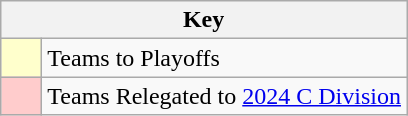<table class="wikitable" style="text-align: center;">
<tr>
<th colspan=2>Key</th>
</tr>
<tr>
<td style="background:#ffffcc; width:20px;"></td>
<td align=left>Teams to Playoffs</td>
</tr>
<tr>
<td style="background:#ffcccc; width:20px;"></td>
<td align=left>Teams Relegated to <a href='#'>2024 C Division</a></td>
</tr>
</table>
